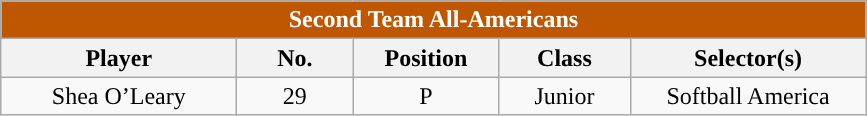<table class="wikitable" style="text-align:center">
<tr>
<td colspan="5" style= "background: #BF5700; color:white"><strong>Second Team All-Americans</strong></td>
</tr>
<tr>
<th style="width:150px; ">Player</th>
<th style="width:70px; ">No.</th>
<th style="width:90px; ">Position</th>
<th style="width:80px; ">Class</th>
<th style="width:150px; ">Selector(s)</th>
</tr>
<tr>
<td>Shea O’Leary</td>
<td>29</td>
<td>P</td>
<td>Junior</td>
<td>Softball America</td>
</tr>
</table>
